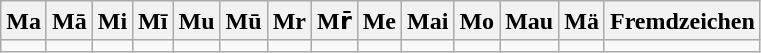<table class="wikitable">
<tr>
<th>Ma</th>
<th>Mā</th>
<th>Mi</th>
<th>Mī</th>
<th>Mu</th>
<th>Mū</th>
<th>Mr</th>
<th>Mr̄</th>
<th>Me</th>
<th>Mai</th>
<th>Mo</th>
<th>Mau</th>
<th>Mä</th>
<th>Fremdzeichen</th>
</tr>
<tr>
<td></td>
<td></td>
<td></td>
<td></td>
<td></td>
<td></td>
<td></td>
<td></td>
<td></td>
<td></td>
<td></td>
<td></td>
<td></td>
<td></td>
</tr>
</table>
